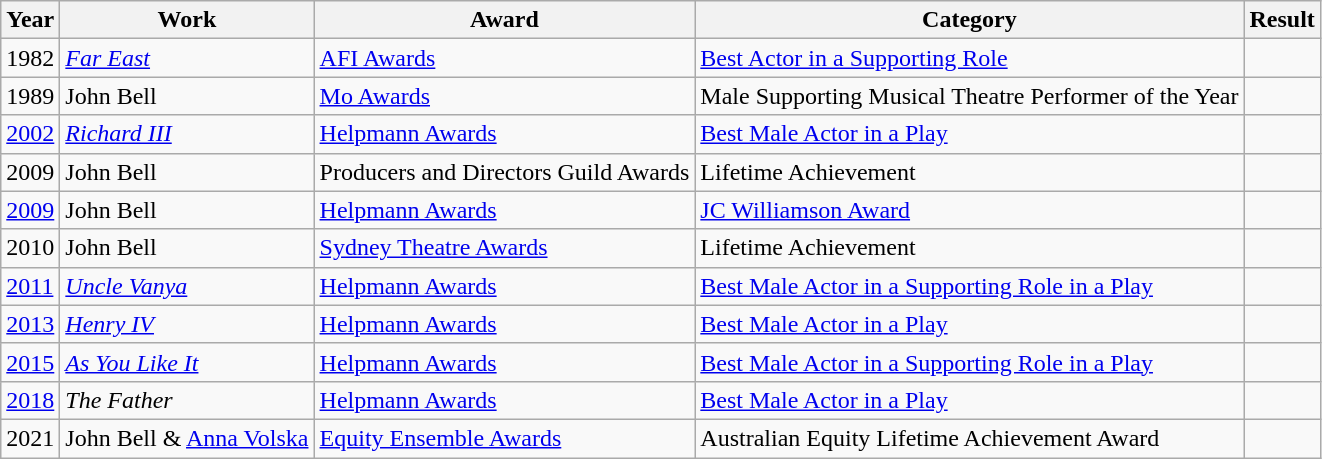<table class=wikitable>
<tr>
<th>Year</th>
<th>Work</th>
<th>Award</th>
<th>Category</th>
<th>Result</th>
</tr>
<tr>
<td>1982</td>
<td><em><a href='#'>Far East</a></em></td>
<td><a href='#'>AFI Awards</a></td>
<td><a href='#'>Best Actor in a Supporting Role</a></td>
<td><br></td>
</tr>
<tr>
<td>1989</td>
<td>John Bell</td>
<td><a href='#'>Mo Awards</a></td>
<td>Male Supporting Musical Theatre Performer of the Year</td>
<td><br></td>
</tr>
<tr>
<td><a href='#'>2002</a></td>
<td><em><a href='#'>Richard III</a></em></td>
<td><a href='#'>Helpmann Awards</a></td>
<td><a href='#'>Best Male Actor in a Play</a></td>
<td><br></td>
</tr>
<tr>
<td>2009</td>
<td>John Bell</td>
<td>Producers and Directors Guild Awards</td>
<td>Lifetime Achievement</td>
<td><br></td>
</tr>
<tr>
<td><a href='#'>2009</a></td>
<td>John Bell</td>
<td><a href='#'>Helpmann Awards</a></td>
<td><a href='#'>JC Williamson Award</a></td>
<td><br></td>
</tr>
<tr>
<td>2010</td>
<td>John Bell</td>
<td><a href='#'>Sydney Theatre Awards</a></td>
<td>Lifetime Achievement</td>
<td><br></td>
</tr>
<tr>
<td><a href='#'>2011</a></td>
<td><em><a href='#'>Uncle Vanya</a></em></td>
<td><a href='#'>Helpmann Awards</a></td>
<td><a href='#'>Best Male Actor in a Supporting Role in a Play</a></td>
<td><br></td>
</tr>
<tr>
<td><a href='#'>2013</a></td>
<td><em><a href='#'>Henry IV</a></em></td>
<td><a href='#'>Helpmann Awards</a></td>
<td><a href='#'>Best Male Actor in a Play</a></td>
<td></td>
</tr>
<tr>
<td><a href='#'>2015</a></td>
<td><em><a href='#'>As You Like It</a></em></td>
<td><a href='#'>Helpmann Awards</a></td>
<td><a href='#'>Best Male Actor in a Supporting Role in a Play</a></td>
<td><br></td>
</tr>
<tr>
<td><a href='#'>2018</a></td>
<td><em>The Father</em></td>
<td><a href='#'>Helpmann Awards</a></td>
<td><a href='#'>Best Male Actor in a Play</a></td>
<td><br></td>
</tr>
<tr>
<td>2021</td>
<td>John Bell & <a href='#'>Anna Volska</a></td>
<td><a href='#'>Equity Ensemble Awards</a></td>
<td>Australian Equity Lifetime Achievement Award</td>
<td><br></td>
</tr>
</table>
